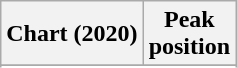<table class="wikitable sortable plainrowheaders" style="text-align:center">
<tr>
<th scope="col">Chart (2020)</th>
<th scope="col">Peak<br>position</th>
</tr>
<tr>
</tr>
<tr>
</tr>
<tr>
</tr>
<tr>
</tr>
</table>
